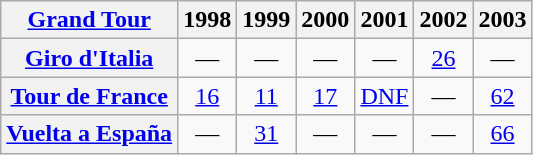<table class="wikitable plainrowheaders">
<tr>
<th scope="col"><a href='#'>Grand Tour</a></th>
<th scope="col">1998</th>
<th scope="col">1999</th>
<th scope="col">2000</th>
<th scope="col">2001</th>
<th scope="col">2002</th>
<th scope="col">2003</th>
</tr>
<tr style="text-align:center;">
<th scope="row"> <a href='#'>Giro d'Italia</a></th>
<td>—</td>
<td>—</td>
<td>—</td>
<td>—</td>
<td><a href='#'>26</a></td>
<td>—</td>
</tr>
<tr style="text-align:center;">
<th scope="row"> <a href='#'>Tour de France</a></th>
<td><a href='#'>16</a></td>
<td><a href='#'>11</a></td>
<td><a href='#'>17</a></td>
<td><a href='#'>DNF</a></td>
<td>—</td>
<td><a href='#'>62</a></td>
</tr>
<tr style="text-align:center;">
<th scope="row"> <a href='#'>Vuelta a España</a></th>
<td>—</td>
<td><a href='#'>31</a></td>
<td>—</td>
<td>—</td>
<td>—</td>
<td><a href='#'>66</a></td>
</tr>
</table>
